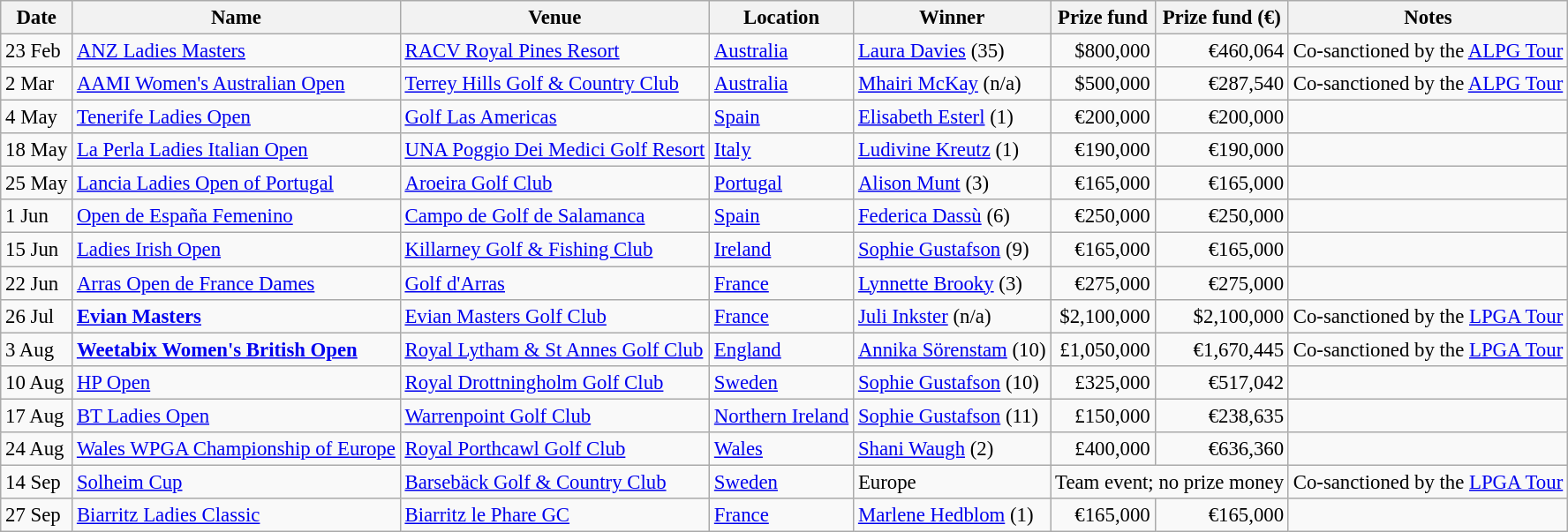<table class="wikitable" style="font-size:95%">
<tr>
<th>Date</th>
<th>Name</th>
<th>Venue</th>
<th>Location</th>
<th>Winner</th>
<th>Prize fund</th>
<th>Prize fund (€)</th>
<th>Notes</th>
</tr>
<tr>
<td>23 Feb</td>
<td><a href='#'>ANZ Ladies Masters</a></td>
<td><a href='#'>RACV Royal Pines Resort</a></td>
<td><a href='#'>Australia</a></td>
<td> <a href='#'>Laura Davies</a> (35)</td>
<td align=right>$800,000</td>
<td align=right>€460,064</td>
<td>Co-sanctioned by the <a href='#'>ALPG Tour</a></td>
</tr>
<tr>
<td>2 Mar</td>
<td><a href='#'>AAMI Women's Australian Open</a></td>
<td><a href='#'>Terrey Hills Golf & Country Club</a></td>
<td><a href='#'>Australia</a></td>
<td> <a href='#'>Mhairi McKay</a> (n/a)</td>
<td align=right>$500,000</td>
<td align=right>€287,540</td>
<td>Co-sanctioned by the <a href='#'>ALPG Tour</a></td>
</tr>
<tr>
<td>4 May</td>
<td><a href='#'>Tenerife Ladies Open</a></td>
<td><a href='#'>Golf Las Americas</a></td>
<td><a href='#'>Spain</a></td>
<td> <a href='#'>Elisabeth Esterl</a> (1)</td>
<td align=right>€200,000</td>
<td align=right>€200,000</td>
<td></td>
</tr>
<tr>
<td>18 May</td>
<td><a href='#'>La Perla Ladies Italian Open</a></td>
<td><a href='#'>UNA Poggio Dei Medici Golf Resort</a></td>
<td><a href='#'>Italy</a></td>
<td> <a href='#'>Ludivine Kreutz</a> (1)</td>
<td align=right>€190,000</td>
<td align=right>€190,000</td>
<td></td>
</tr>
<tr>
<td>25 May</td>
<td><a href='#'>Lancia Ladies Open of Portugal</a></td>
<td><a href='#'>Aroeira Golf Club</a></td>
<td><a href='#'>Portugal</a></td>
<td> <a href='#'>Alison Munt</a> (3)</td>
<td align=right>€165,000</td>
<td align=right>€165,000</td>
<td></td>
</tr>
<tr>
<td>1 Jun</td>
<td><a href='#'>Open de España Femenino</a></td>
<td><a href='#'>Campo de Golf de Salamanca</a></td>
<td><a href='#'>Spain</a></td>
<td> <a href='#'>Federica Dassù</a> (6)</td>
<td align=right>€250,000</td>
<td align=right>€250,000</td>
<td></td>
</tr>
<tr>
<td>15 Jun</td>
<td><a href='#'>Ladies Irish Open</a></td>
<td><a href='#'>Killarney Golf & Fishing Club</a></td>
<td><a href='#'>Ireland</a></td>
<td> <a href='#'>Sophie Gustafson</a> (9)</td>
<td align=right>€165,000</td>
<td align=right>€165,000</td>
<td></td>
</tr>
<tr>
<td>22 Jun</td>
<td><a href='#'>Arras Open de France Dames</a></td>
<td><a href='#'>Golf d'Arras</a></td>
<td><a href='#'>France</a></td>
<td> <a href='#'>Lynnette Brooky</a> (3)</td>
<td align=right>€275,000</td>
<td align=right>€275,000</td>
<td></td>
</tr>
<tr>
<td>26 Jul</td>
<td><strong><a href='#'>Evian Masters</a></strong></td>
<td><a href='#'>Evian Masters Golf Club</a></td>
<td><a href='#'>France</a></td>
<td> <a href='#'>Juli Inkster</a> (n/a)</td>
<td align=right>$2,100,000</td>
<td align=right>$2,100,000</td>
<td>Co-sanctioned by the <a href='#'>LPGA Tour</a></td>
</tr>
<tr>
<td>3 Aug</td>
<td><strong><a href='#'>Weetabix Women's British Open</a></strong></td>
<td><a href='#'>Royal Lytham & St Annes Golf Club</a></td>
<td><a href='#'>England</a></td>
<td> <a href='#'>Annika Sörenstam</a> (10)</td>
<td align=right>£1,050,000</td>
<td align=right>€1,670,445</td>
<td>Co-sanctioned by the <a href='#'>LPGA Tour</a></td>
</tr>
<tr>
<td>10 Aug</td>
<td><a href='#'>HP Open</a></td>
<td><a href='#'>Royal Drottningholm Golf Club</a></td>
<td><a href='#'>Sweden</a></td>
<td> <a href='#'>Sophie Gustafson</a> (10)</td>
<td align=right>£325,000</td>
<td align=right>€517,042</td>
<td></td>
</tr>
<tr>
<td>17 Aug</td>
<td><a href='#'>BT Ladies Open</a></td>
<td><a href='#'>Warrenpoint Golf Club</a></td>
<td><a href='#'>Northern Ireland</a></td>
<td> <a href='#'>Sophie Gustafson</a> (11)</td>
<td align=right>£150,000</td>
<td align=right>€238,635</td>
<td></td>
</tr>
<tr>
<td>24 Aug</td>
<td><a href='#'>Wales WPGA Championship of Europe</a></td>
<td><a href='#'>Royal Porthcawl Golf Club</a></td>
<td><a href='#'>Wales</a></td>
<td> <a href='#'>Shani Waugh</a> (2)</td>
<td align=right>£400,000</td>
<td align=right>€636,360</td>
<td></td>
</tr>
<tr>
<td>14 Sep</td>
<td><a href='#'>Solheim Cup</a></td>
<td><a href='#'>Barsebäck Golf & Country Club</a></td>
<td><a href='#'>Sweden</a></td>
<td> Europe</td>
<td colspan=2>Team event; no prize money</td>
<td>Co-sanctioned by the <a href='#'>LPGA Tour</a></td>
</tr>
<tr>
<td>27 Sep</td>
<td><a href='#'>Biarritz Ladies Classic</a></td>
<td><a href='#'>Biarritz le Phare GC</a></td>
<td><a href='#'>France</a></td>
<td> <a href='#'>Marlene Hedblom</a> (1)</td>
<td align=right>€165,000</td>
<td align=right>€165,000</td>
<td></td>
</tr>
</table>
